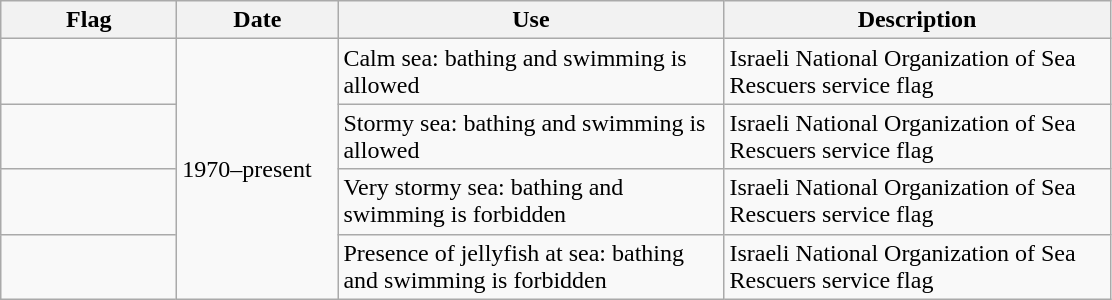<table class="wikitable" style="background:#f9f9f9">
<tr>
<th style="width:110px">Flag</th>
<th style="width:100px">Date</th>
<th style="width:250px">Use</th>
<th style="width:250px">Description</th>
</tr>
<tr>
<td></td>
<td rowspan="4">1970–present</td>
<td>Calm sea: bathing and swimming is allowed</td>
<td>Israeli National Organization of Sea Rescuers service flag</td>
</tr>
<tr>
<td></td>
<td>Stormy sea: bathing and swimming is allowed</td>
<td>Israeli National Organization of Sea Rescuers service flag</td>
</tr>
<tr>
<td></td>
<td>Very stormy sea: bathing and swimming is forbidden</td>
<td>Israeli National Organization of Sea Rescuers service flag</td>
</tr>
<tr>
<td></td>
<td>Presence of jellyfish at sea: bathing and swimming is forbidden</td>
<td>Israeli National Organization of Sea Rescuers service flag</td>
</tr>
</table>
